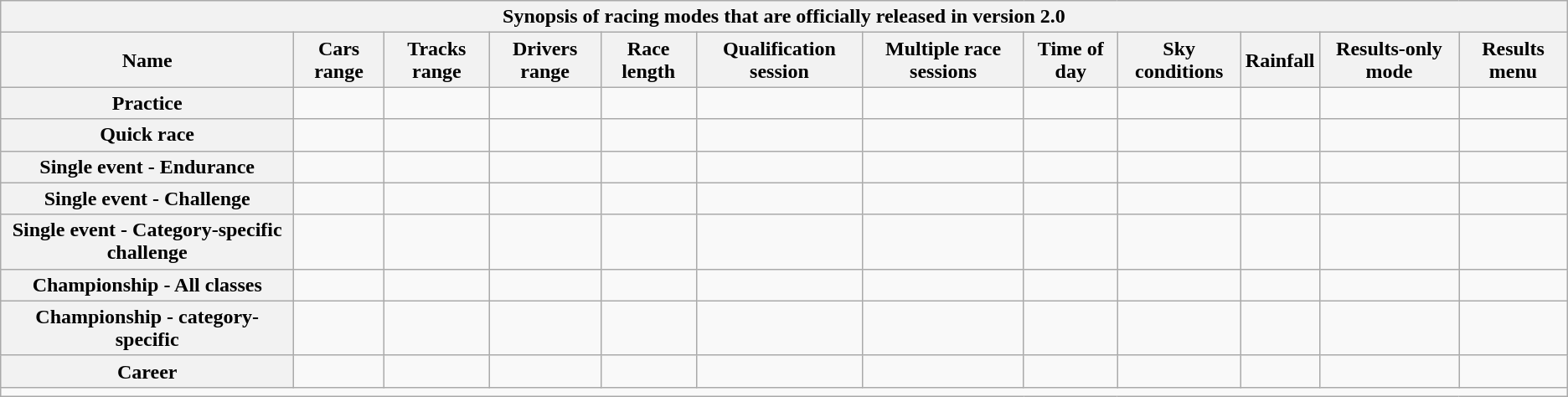<table class="wikitable collapsible collapsed">
<tr>
<th colspan="12">Synopsis of racing modes that are officially released in version 2.0</th>
</tr>
<tr>
<th>Name</th>
<th>Cars range</th>
<th>Tracks range</th>
<th>Drivers range</th>
<th>Race length</th>
<th>Qualification session</th>
<th>Multiple race sessions</th>
<th>Time of day</th>
<th>Sky conditions</th>
<th>Rainfall</th>
<th>Results-only mode</th>
<th>Results menu</th>
</tr>
<tr>
<th>Practice</th>
<td></td>
<td></td>
<td></td>
<td></td>
<td></td>
<td></td>
<td></td>
<td></td>
<td></td>
<td></td>
<td></td>
</tr>
<tr>
<th>Quick race</th>
<td></td>
<td></td>
<td></td>
<td></td>
<td></td>
<td></td>
<td></td>
<td></td>
<td></td>
<td></td>
<td></td>
</tr>
<tr>
<th>Single event - Endurance</th>
<td></td>
<td></td>
<td></td>
<td></td>
<td></td>
<td></td>
<td></td>
<td></td>
<td></td>
<td></td>
<td></td>
</tr>
<tr>
<th>Single event - Challenge</th>
<td></td>
<td></td>
<td></td>
<td></td>
<td></td>
<td></td>
<td></td>
<td></td>
<td></td>
<td></td>
<td></td>
</tr>
<tr>
<th>Single event - Category-specific challenge</th>
<td></td>
<td></td>
<td></td>
<td></td>
<td></td>
<td></td>
<td></td>
<td></td>
<td></td>
<td></td>
<td></td>
</tr>
<tr>
<th>Championship - All classes</th>
<td></td>
<td></td>
<td></td>
<td></td>
<td></td>
<td></td>
<td></td>
<td></td>
<td></td>
<td></td>
<td></td>
</tr>
<tr>
<th>Championship - category-specific</th>
<td></td>
<td></td>
<td></td>
<td></td>
<td></td>
<td></td>
<td></td>
<td></td>
<td></td>
<td></td>
<td></td>
</tr>
<tr>
<th>Career</th>
<td></td>
<td></td>
<td></td>
<td></td>
<td></td>
<td></td>
<td></td>
<td></td>
<td></td>
<td></td>
<td></td>
</tr>
<tr>
<td colspan="12"></td>
</tr>
</table>
